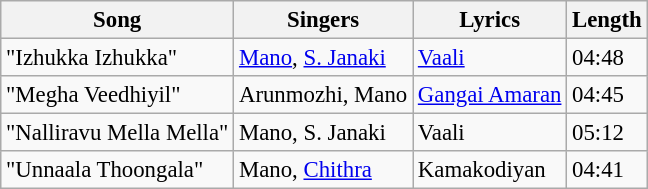<table class="wikitable" style="font-size:95%;">
<tr>
<th>Song</th>
<th>Singers</th>
<th>Lyrics</th>
<th>Length</th>
</tr>
<tr>
<td>"Izhukka Izhukka"</td>
<td><a href='#'>Mano</a>, <a href='#'>S. Janaki</a></td>
<td><a href='#'>Vaali</a></td>
<td>04:48</td>
</tr>
<tr>
<td>"Megha Veedhiyil"</td>
<td>Arunmozhi, Mano</td>
<td><a href='#'>Gangai Amaran</a></td>
<td>04:45</td>
</tr>
<tr>
<td>"Nalliravu Mella Mella"</td>
<td>Mano, S. Janaki</td>
<td>Vaali</td>
<td>05:12</td>
</tr>
<tr>
<td>"Unnaala Thoongala"</td>
<td>Mano, <a href='#'>Chithra</a></td>
<td>Kamakodiyan</td>
<td>04:41</td>
</tr>
</table>
